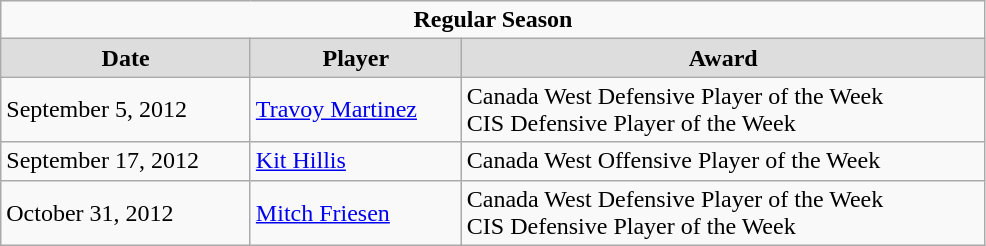<table class="wikitable" width="52%">
<tr>
<td colspan="10" align="center"><strong>Regular Season</strong></td>
</tr>
<tr align="center"  bgcolor="#dddddd">
<td><strong>Date</strong></td>
<td><strong>Player</strong></td>
<td><strong>Award</strong></td>
</tr>
<tr>
<td>September 5, 2012</td>
<td><a href='#'>Travoy Martinez</a></td>
<td>Canada West Defensive Player of the Week<br>CIS Defensive Player of the Week</td>
</tr>
<tr>
<td>September 17, 2012</td>
<td><a href='#'>Kit Hillis</a></td>
<td>Canada West Offensive Player of the Week</td>
</tr>
<tr>
<td>October 31, 2012</td>
<td><a href='#'>Mitch Friesen</a></td>
<td>Canada West Defensive Player of the Week<br> CIS Defensive Player of the Week</td>
</tr>
</table>
